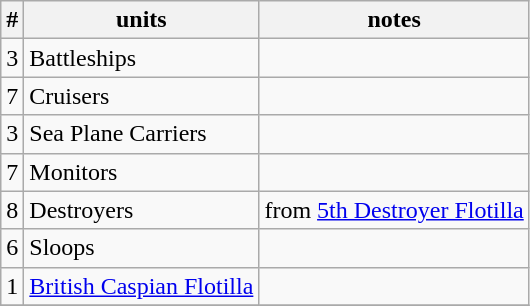<table class="wikitable">
<tr>
<th>#</th>
<th>units</th>
<th>notes</th>
</tr>
<tr>
<td>3</td>
<td>Battleships</td>
<td></td>
</tr>
<tr>
<td>7</td>
<td>Cruisers</td>
<td></td>
</tr>
<tr>
<td>3</td>
<td>Sea Plane Carriers</td>
<td></td>
</tr>
<tr>
<td>7</td>
<td>Monitors</td>
<td></td>
</tr>
<tr>
<td>8</td>
<td>Destroyers</td>
<td>from <a href='#'>5th Destroyer Flotilla</a></td>
</tr>
<tr>
<td>6</td>
<td>Sloops</td>
<td></td>
</tr>
<tr>
<td>1</td>
<td><a href='#'>British Caspian Flotilla</a></td>
<td></td>
</tr>
<tr>
</tr>
</table>
